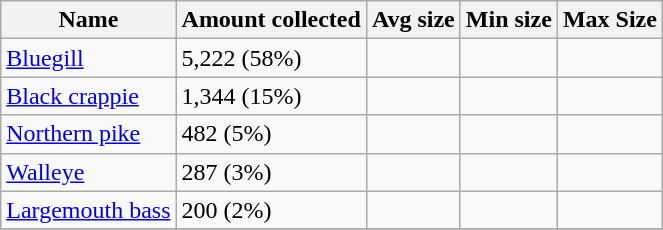<table class="wikitable">
<tr>
<th>Name</th>
<th>Amount collected </th>
<th>Avg size</th>
<th>Min size</th>
<th>Max Size</th>
</tr>
<tr>
<td><a href='#'>Bluegill</a> </td>
<td>5,222 (58%)</td>
<td></td>
<td></td>
<td></td>
</tr>
<tr>
<td><a href='#'>Black crappie</a></td>
<td>1,344 (15%)</td>
<td></td>
<td></td>
<td></td>
</tr>
<tr>
<td><a href='#'>Northern pike</a></td>
<td>482 (5%)</td>
<td></td>
<td></td>
<td></td>
</tr>
<tr>
<td><a href='#'>Walleye</a></td>
<td>287 (3%)</td>
<td></td>
<td></td>
<td></td>
</tr>
<tr>
<td><a href='#'>Largemouth bass</a></td>
<td>200 (2%)</td>
<td></td>
<td></td>
<td></td>
</tr>
<tr>
</tr>
</table>
